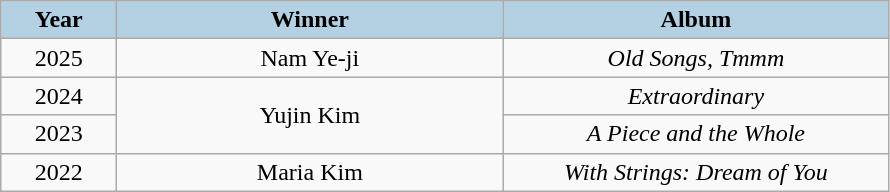<table class="wikitable" style="text-align: center">
<tr>
<th width="70" style="background:#b3d1e3; ">Year</th>
<th width="250" style="background:#b3d1e3; ">Winner</th>
<th width="250" style="background:#b3d1e3; ">Album</th>
</tr>
<tr>
<td>2025</td>
<td>Nam Ye-ji</td>
<td><em>Old Songs, Tmmm</em></td>
</tr>
<tr>
<td>2024</td>
<td rowspan="2">Yujin Kim</td>
<td><em>Extraordinary</em></td>
</tr>
<tr>
<td>2023</td>
<td><em>A Piece and the Whole</em></td>
</tr>
<tr>
<td>2022</td>
<td>Maria Kim</td>
<td><em>With Strings: Dream of You</em></td>
</tr>
</table>
